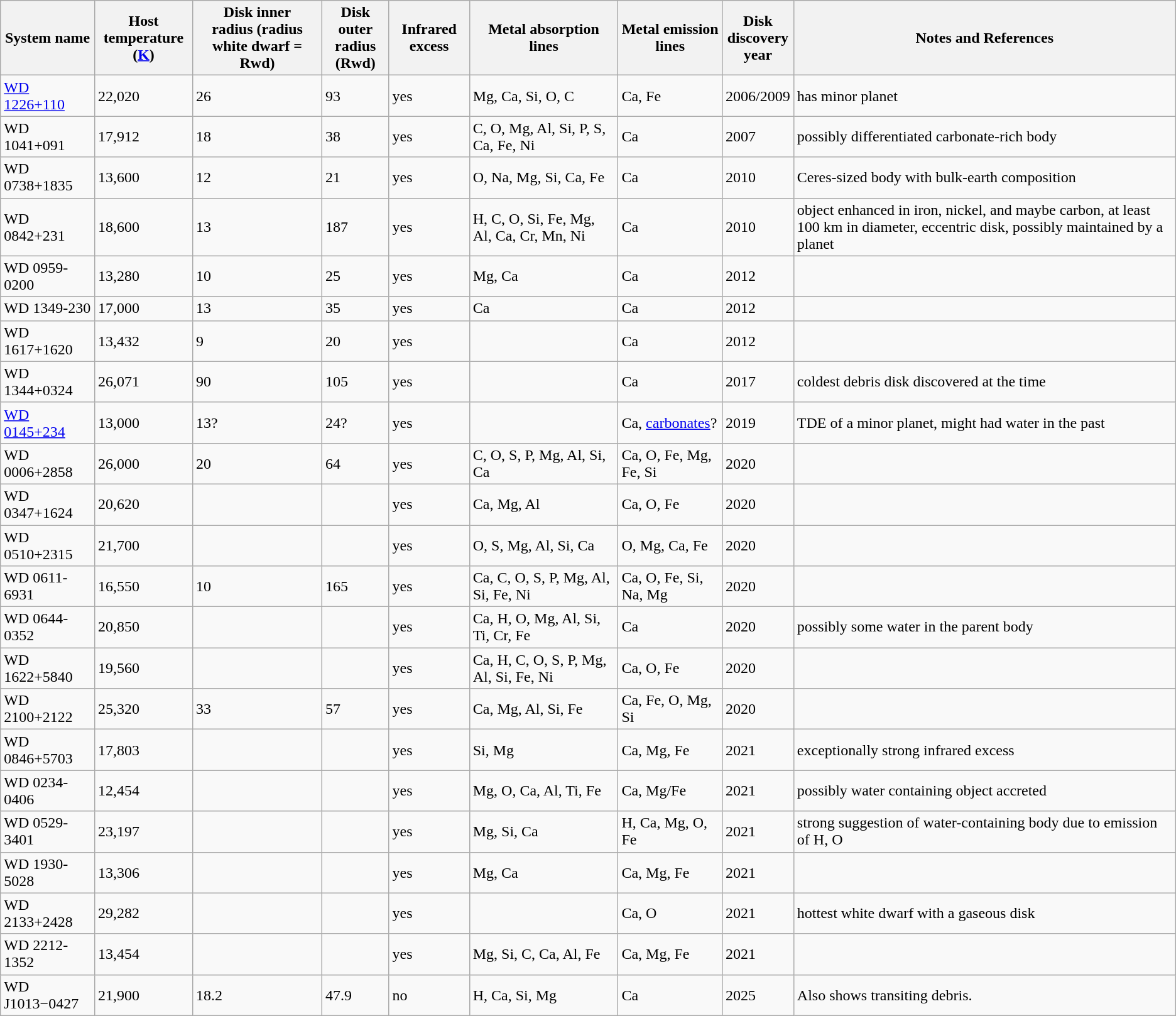<table class="wikitable sortable">
<tr>
<th>System name</th>
<th>Host<br>temperature (<a href='#'>K</a>)</th>
<th>Disk inner<br>radius (radius white dwarf = Rwd)<br></th>
<th>Disk outer<br>radius (Rwd)</th>
<th>Infrared excess</th>
<th>Metal absorption lines</th>
<th>Metal emission lines</th>
<th>Disk<br>discovery<br>year</th>
<th class=unsortable>Notes and References</th>
</tr>
<tr>
<td><a href='#'>WD 1226+110</a></td>
<td>22,020</td>
<td>26</td>
<td>93</td>
<td>yes</td>
<td>Mg, Ca, Si, O, C</td>
<td>Ca, Fe</td>
<td>2006/2009</td>
<td> has minor planet</td>
</tr>
<tr>
<td>WD 1041+091</td>
<td>17,912</td>
<td>18</td>
<td>38</td>
<td>yes</td>
<td>C, O, Mg, Al, Si, P, S, Ca, Fe, Ni</td>
<td>Ca</td>
<td>2007</td>
<td> possibly differentiated carbonate-rich body</td>
</tr>
<tr>
<td>WD 0738+1835</td>
<td>13,600</td>
<td>12</td>
<td>21</td>
<td>yes</td>
<td>O, Na, Mg, Si, Ca, Fe</td>
<td>Ca</td>
<td>2010</td>
<td> Ceres-sized body with bulk-earth composition</td>
</tr>
<tr>
<td>WD 0842+231</td>
<td>18,600</td>
<td>13</td>
<td>187</td>
<td>yes</td>
<td>H, C, O, Si, Fe, Mg, Al, Ca, Cr, Mn, Ni</td>
<td>Ca</td>
<td>2010</td>
<td> object enhanced in iron, nickel, and maybe carbon, at least 100 km in diameter, eccentric disk, possibly maintained by a planet</td>
</tr>
<tr>
<td>WD 0959-0200</td>
<td>13,280</td>
<td>10</td>
<td>25</td>
<td>yes</td>
<td>Mg, Ca</td>
<td>Ca</td>
<td>2012</td>
<td></td>
</tr>
<tr>
<td>WD 1349-230</td>
<td>17,000</td>
<td>13</td>
<td>35</td>
<td>yes</td>
<td>Ca</td>
<td>Ca</td>
<td>2012</td>
<td></td>
</tr>
<tr>
<td>WD 1617+1620</td>
<td>13,432</td>
<td>9</td>
<td>20</td>
<td>yes</td>
<td></td>
<td>Ca</td>
<td>2012</td>
<td></td>
</tr>
<tr>
<td>WD 1344+0324</td>
<td>26,071</td>
<td>90</td>
<td>105</td>
<td>yes</td>
<td></td>
<td>Ca</td>
<td>2017</td>
<td> coldest debris disk discovered at the time</td>
</tr>
<tr>
<td><a href='#'>WD 0145+234</a></td>
<td>13,000</td>
<td>13?</td>
<td>24?</td>
<td>yes</td>
<td></td>
<td>Ca, <a href='#'>carbonates</a>?</td>
<td>2019</td>
<td> TDE of a minor planet, might had water in the past</td>
</tr>
<tr>
<td>WD 0006+2858</td>
<td>26,000</td>
<td>20</td>
<td>64</td>
<td>yes</td>
<td>C, O, S, P, Mg, Al, Si, Ca</td>
<td>Ca, O, Fe, Mg, Fe, Si</td>
<td>2020</td>
<td></td>
</tr>
<tr>
<td>WD 0347+1624</td>
<td>20,620</td>
<td></td>
<td></td>
<td>yes</td>
<td>Ca, Mg, Al</td>
<td>Ca, O, Fe</td>
<td>2020</td>
<td></td>
</tr>
<tr>
<td>WD 0510+2315</td>
<td>21,700</td>
<td></td>
<td></td>
<td>yes</td>
<td>O, S, Mg, Al, Si, Ca</td>
<td>O, Mg, Ca, Fe</td>
<td>2020</td>
<td></td>
</tr>
<tr>
<td>WD 0611-6931</td>
<td>16,550</td>
<td>10</td>
<td>165</td>
<td>yes</td>
<td>Ca, C, O, S, P, Mg, Al, Si, Fe, Ni</td>
<td>Ca, O, Fe, Si, Na, Mg</td>
<td>2020</td>
<td></td>
</tr>
<tr>
<td>WD 0644-0352</td>
<td>20,850</td>
<td></td>
<td></td>
<td>yes</td>
<td>Ca, H, O, Mg, Al, Si, Ti, Cr, Fe</td>
<td>Ca</td>
<td>2020</td>
<td> possibly some water in the parent body</td>
</tr>
<tr>
<td>WD 1622+5840</td>
<td>19,560</td>
<td></td>
<td></td>
<td>yes</td>
<td>Ca, H, C, O, S, P, Mg, Al, Si, Fe, Ni</td>
<td>Ca, O, Fe</td>
<td>2020</td>
<td></td>
</tr>
<tr>
<td>WD 2100+2122</td>
<td>25,320</td>
<td>33</td>
<td>57</td>
<td>yes</td>
<td>Ca, Mg, Al, Si, Fe</td>
<td>Ca, Fe, O, Mg, Si</td>
<td>2020</td>
<td></td>
</tr>
<tr>
<td>WD 0846+5703</td>
<td>17,803</td>
<td></td>
<td></td>
<td>yes</td>
<td>Si, Mg</td>
<td>Ca, Mg, Fe</td>
<td>2021</td>
<td> exceptionally strong infrared excess</td>
</tr>
<tr>
<td>WD 0234-0406</td>
<td>12,454</td>
<td></td>
<td></td>
<td>yes</td>
<td>Mg, O, Ca, Al, Ti, Fe</td>
<td>Ca, Mg/Fe</td>
<td>2021</td>
<td> possibly water containing object accreted</td>
</tr>
<tr>
<td>WD 0529-3401</td>
<td>23,197</td>
<td></td>
<td></td>
<td>yes</td>
<td>Mg, Si, Ca</td>
<td>H, Ca, Mg, O, Fe</td>
<td>2021</td>
<td> strong suggestion of water-containing body due to emission of H, O</td>
</tr>
<tr>
<td>WD 1930-5028</td>
<td>13,306</td>
<td></td>
<td></td>
<td>yes</td>
<td>Mg, Ca</td>
<td>Ca, Mg, Fe</td>
<td>2021</td>
<td></td>
</tr>
<tr>
<td>WD 2133+2428</td>
<td>29,282</td>
<td></td>
<td></td>
<td>yes</td>
<td></td>
<td>Ca, O</td>
<td>2021</td>
<td> hottest white dwarf with a gaseous disk</td>
</tr>
<tr>
<td>WD 2212-1352</td>
<td>13,454</td>
<td></td>
<td></td>
<td>yes</td>
<td>Mg, Si, C, Ca, Al, Fe</td>
<td>Ca, Mg, Fe</td>
<td>2021</td>
<td></td>
</tr>
<tr>
<td>WD J1013−0427</td>
<td>21,900</td>
<td>18.2</td>
<td>47.9</td>
<td>no</td>
<td>H, Ca, Si, Mg</td>
<td>Ca</td>
<td>2025</td>
<td> Also shows transiting debris.</td>
</tr>
</table>
